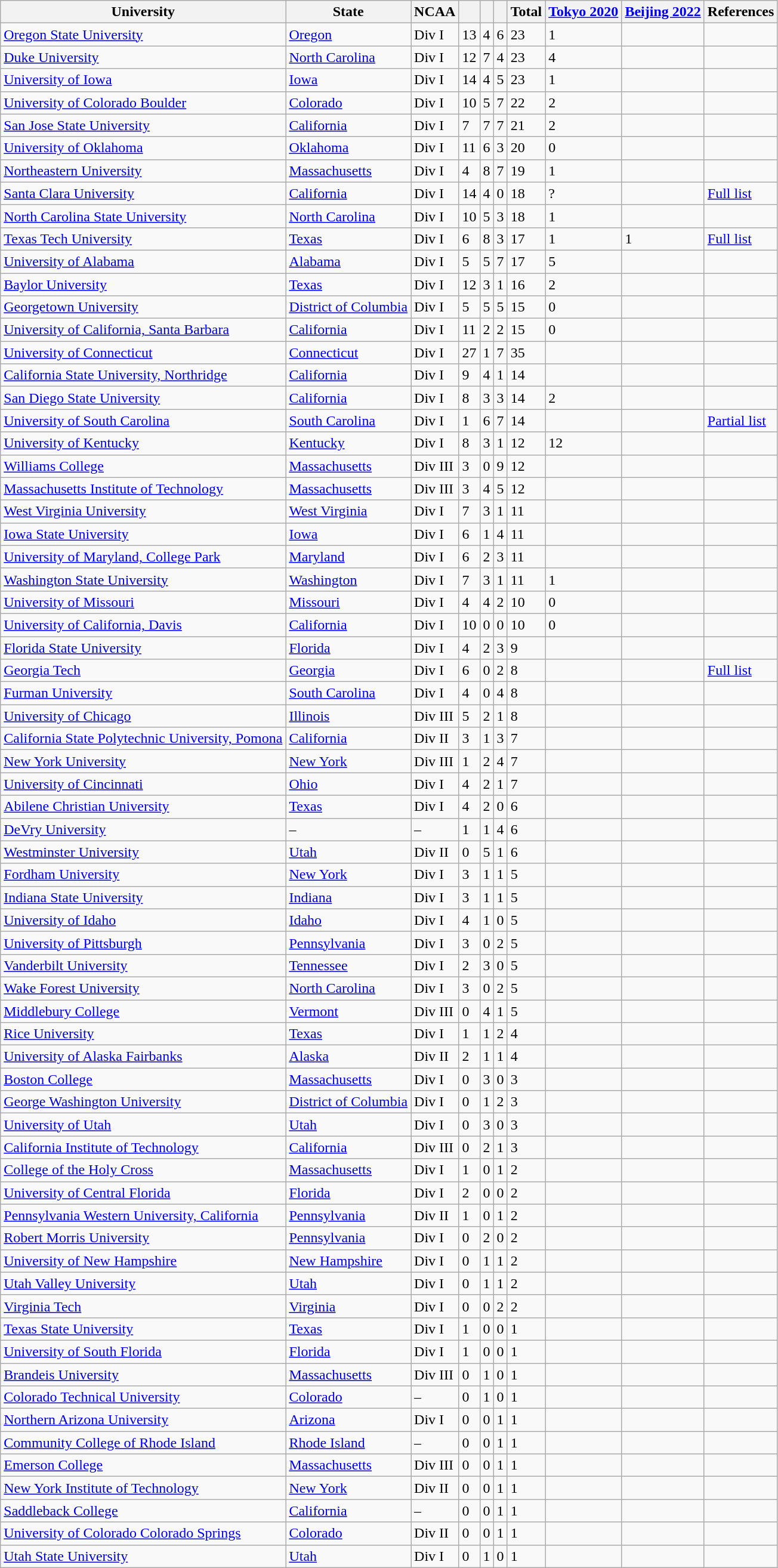<table class="wikitable sortable">
<tr>
<th scope="col">University</th>
<th scope="col">State</th>
<th scope="col">NCAA</th>
<th scope="col"></th>
<th scope="col"></th>
<th scope="col"></th>
<th scope="col">Total</th>
<th><a href='#'>Tokyo 2020</a></th>
<th><a href='#'>Beijing 2022</a></th>
<th scope="col">References</th>
</tr>
<tr>
<td><a href='#'>Oregon State University</a></td>
<td><a href='#'>Oregon</a></td>
<td>Div I</td>
<td>13</td>
<td>4</td>
<td>6</td>
<td>23</td>
<td>1</td>
<td></td>
<td></td>
</tr>
<tr>
<td><a href='#'>Duke University</a></td>
<td><a href='#'>North Carolina</a></td>
<td>Div I</td>
<td>12</td>
<td>7</td>
<td>4</td>
<td>23</td>
<td>4</td>
<td></td>
<td></td>
</tr>
<tr>
<td><a href='#'>University of Iowa</a></td>
<td><a href='#'>Iowa</a></td>
<td>Div I</td>
<td>14</td>
<td>4</td>
<td>5</td>
<td>23</td>
<td>1</td>
<td></td>
<td></td>
</tr>
<tr>
<td><a href='#'>University of Colorado Boulder</a></td>
<td><a href='#'>Colorado</a></td>
<td>Div I</td>
<td>10</td>
<td>5</td>
<td>7</td>
<td>22</td>
<td>2</td>
<td></td>
<td></td>
</tr>
<tr>
<td><a href='#'>San Jose State University</a></td>
<td><a href='#'>California</a></td>
<td>Div I</td>
<td>7</td>
<td>7</td>
<td>7</td>
<td>21</td>
<td>2</td>
<td></td>
<td></td>
</tr>
<tr>
<td><a href='#'>University of Oklahoma</a></td>
<td><a href='#'>Oklahoma</a></td>
<td>Div I</td>
<td>11</td>
<td>6</td>
<td>3</td>
<td>20</td>
<td>0</td>
<td></td>
<td></td>
</tr>
<tr>
<td><a href='#'>Northeastern University</a></td>
<td><a href='#'>Massachusetts</a></td>
<td>Div I</td>
<td>4</td>
<td>8</td>
<td>7</td>
<td>19</td>
<td>1</td>
<td></td>
<td></td>
</tr>
<tr>
<td><a href='#'>Santa Clara University</a></td>
<td><a href='#'>California</a></td>
<td>Div I</td>
<td>14</td>
<td>4</td>
<td>0</td>
<td>18</td>
<td>?</td>
<td></td>
<td> <a href='#'>Full list</a></td>
</tr>
<tr>
<td><a href='#'>North Carolina State University</a></td>
<td><a href='#'>North Carolina</a></td>
<td>Div I</td>
<td>10</td>
<td>5</td>
<td>3</td>
<td>18</td>
<td>1</td>
<td></td>
<td></td>
</tr>
<tr>
<td><a href='#'>Texas Tech University</a></td>
<td><a href='#'>Texas</a></td>
<td>Div I</td>
<td>6</td>
<td>8</td>
<td>3</td>
<td>17</td>
<td>1</td>
<td>1</td>
<td><a href='#'>Full list</a></td>
</tr>
<tr>
<td><a href='#'>University of Alabama</a></td>
<td><a href='#'>Alabama</a></td>
<td>Div I</td>
<td>5</td>
<td>5</td>
<td>7</td>
<td>17</td>
<td>5</td>
<td></td>
<td></td>
</tr>
<tr>
<td><a href='#'>Baylor University</a></td>
<td><a href='#'>Texas</a></td>
<td>Div I</td>
<td>12</td>
<td>3</td>
<td>1</td>
<td>16</td>
<td>2</td>
<td></td>
<td></td>
</tr>
<tr>
<td><a href='#'>Georgetown University</a></td>
<td><a href='#'>District of Columbia</a></td>
<td>Div I</td>
<td>5</td>
<td>5</td>
<td>5</td>
<td>15</td>
<td>0</td>
<td></td>
<td></td>
</tr>
<tr>
<td><a href='#'>University of California, Santa Barbara</a></td>
<td><a href='#'>California</a></td>
<td>Div I</td>
<td>11</td>
<td>2</td>
<td>2</td>
<td>15</td>
<td>0</td>
<td></td>
<td></td>
</tr>
<tr>
<td><a href='#'>University of Connecticut</a></td>
<td><a href='#'>Connecticut</a></td>
<td>Div I</td>
<td>27</td>
<td>1</td>
<td>7</td>
<td>35</td>
<td></td>
<td></td>
<td></td>
</tr>
<tr>
<td><a href='#'>California State University, Northridge</a></td>
<td><a href='#'>California</a></td>
<td>Div I</td>
<td>9</td>
<td>4</td>
<td>1</td>
<td>14</td>
<td></td>
<td></td>
<td></td>
</tr>
<tr>
<td><a href='#'>San Diego State University</a></td>
<td><a href='#'>California</a></td>
<td>Div I</td>
<td>8</td>
<td>3</td>
<td>3</td>
<td>14</td>
<td>2</td>
<td></td>
<td></td>
</tr>
<tr>
<td><a href='#'>University of South Carolina</a></td>
<td><a href='#'>South Carolina</a></td>
<td>Div I</td>
<td>1</td>
<td>6</td>
<td>7</td>
<td>14</td>
<td></td>
<td></td>
<td><a href='#'>Partial list</a></td>
</tr>
<tr>
<td><a href='#'>University of Kentucky</a></td>
<td><a href='#'>Kentucky</a></td>
<td>Div I</td>
<td>8</td>
<td>3</td>
<td>1</td>
<td>12</td>
<td>12</td>
<td></td>
<td></td>
</tr>
<tr>
<td><a href='#'>Williams College</a></td>
<td><a href='#'>Massachusetts</a></td>
<td>Div III</td>
<td>3</td>
<td>0</td>
<td>9</td>
<td>12</td>
<td></td>
<td></td>
<td></td>
</tr>
<tr>
<td><a href='#'>Massachusetts Institute of Technology</a></td>
<td><a href='#'>Massachusetts</a></td>
<td>Div III</td>
<td>3</td>
<td>4</td>
<td>5</td>
<td>12</td>
<td></td>
<td></td>
<td></td>
</tr>
<tr>
<td><a href='#'>West Virginia University</a></td>
<td><a href='#'>West Virginia</a></td>
<td>Div I</td>
<td>7</td>
<td>3</td>
<td>1</td>
<td>11</td>
<td></td>
<td></td>
<td></td>
</tr>
<tr>
<td><a href='#'>Iowa State University</a></td>
<td><a href='#'>Iowa</a></td>
<td>Div I</td>
<td>6</td>
<td>1</td>
<td>4</td>
<td>11</td>
<td></td>
<td></td>
<td></td>
</tr>
<tr>
<td><a href='#'>University of Maryland, College Park</a></td>
<td><a href='#'>Maryland</a></td>
<td>Div I</td>
<td>6</td>
<td>2</td>
<td>3</td>
<td>11</td>
<td></td>
<td></td>
<td></td>
</tr>
<tr>
<td><a href='#'>Washington State University</a></td>
<td><a href='#'>Washington</a></td>
<td>Div I</td>
<td>7</td>
<td>3</td>
<td>1</td>
<td>11</td>
<td>1</td>
<td></td>
<td></td>
</tr>
<tr>
<td><a href='#'>University of Missouri</a></td>
<td><a href='#'>Missouri</a></td>
<td>Div I</td>
<td>4</td>
<td>4</td>
<td>2</td>
<td>10</td>
<td>0</td>
<td></td>
<td></td>
</tr>
<tr>
<td><a href='#'>University of California, Davis</a></td>
<td><a href='#'>California</a></td>
<td>Div I</td>
<td>10</td>
<td>0</td>
<td>0</td>
<td>10</td>
<td>0</td>
<td></td>
<td></td>
</tr>
<tr>
<td><a href='#'>Florida State University</a></td>
<td><a href='#'>Florida</a></td>
<td>Div I</td>
<td>4</td>
<td>2</td>
<td>3</td>
<td>9</td>
<td></td>
<td></td>
<td></td>
</tr>
<tr>
<td><a href='#'>Georgia Tech</a></td>
<td><a href='#'>Georgia</a></td>
<td>Div I</td>
<td>6</td>
<td>0</td>
<td>2</td>
<td>8</td>
<td></td>
<td></td>
<td><a href='#'>Full list</a></td>
</tr>
<tr>
<td><a href='#'>Furman University</a></td>
<td><a href='#'>South Carolina</a></td>
<td>Div I</td>
<td>4</td>
<td>0</td>
<td>4</td>
<td>8</td>
<td></td>
<td></td>
<td></td>
</tr>
<tr>
<td><a href='#'>University of Chicago</a></td>
<td><a href='#'>Illinois</a></td>
<td>Div III</td>
<td>5</td>
<td>2</td>
<td>1</td>
<td>8</td>
<td></td>
<td></td>
<td></td>
</tr>
<tr>
<td><a href='#'>California State Polytechnic University, Pomona</a></td>
<td><a href='#'>California</a></td>
<td>Div II</td>
<td>3</td>
<td>1</td>
<td>3</td>
<td>7</td>
<td></td>
<td></td>
<td></td>
</tr>
<tr>
<td><a href='#'>New York University</a></td>
<td><a href='#'>New York</a></td>
<td>Div III</td>
<td>1</td>
<td>2</td>
<td>4</td>
<td>7</td>
<td></td>
<td></td>
<td></td>
</tr>
<tr>
<td><a href='#'>University of Cincinnati</a></td>
<td><a href='#'>Ohio</a></td>
<td>Div I</td>
<td>4</td>
<td>2</td>
<td>1</td>
<td>7</td>
<td></td>
<td></td>
<td></td>
</tr>
<tr>
<td><a href='#'>Abilene Christian University</a></td>
<td><a href='#'>Texas</a></td>
<td>Div I</td>
<td>4</td>
<td>2</td>
<td>0</td>
<td>6</td>
<td></td>
<td></td>
<td></td>
</tr>
<tr>
<td><a href='#'>DeVry University</a></td>
<td>–</td>
<td>–</td>
<td>1</td>
<td>1</td>
<td>4</td>
<td>6</td>
<td></td>
<td></td>
<td></td>
</tr>
<tr>
<td><a href='#'>Westminster University</a></td>
<td><a href='#'>Utah</a></td>
<td>Div II</td>
<td>0</td>
<td>5</td>
<td>1</td>
<td>6</td>
<td></td>
<td></td>
<td></td>
</tr>
<tr>
<td><a href='#'>Fordham University</a></td>
<td><a href='#'>New York</a></td>
<td>Div I</td>
<td>3</td>
<td>1</td>
<td>1</td>
<td>5</td>
<td></td>
<td></td>
<td></td>
</tr>
<tr>
<td><a href='#'>Indiana State University</a></td>
<td><a href='#'>Indiana</a></td>
<td>Div I</td>
<td>3</td>
<td>1</td>
<td>1</td>
<td>5</td>
<td></td>
<td></td>
<td></td>
</tr>
<tr>
<td><a href='#'>University of Idaho</a></td>
<td><a href='#'>Idaho</a></td>
<td>Div I</td>
<td>4</td>
<td>1</td>
<td>0</td>
<td>5</td>
<td></td>
<td></td>
<td></td>
</tr>
<tr>
<td><a href='#'>University of Pittsburgh</a></td>
<td><a href='#'>Pennsylvania</a></td>
<td>Div I</td>
<td>3</td>
<td>0</td>
<td>2</td>
<td>5</td>
<td></td>
<td></td>
<td></td>
</tr>
<tr>
<td><a href='#'>Vanderbilt University</a></td>
<td><a href='#'>Tennessee</a></td>
<td>Div I</td>
<td>2</td>
<td>3</td>
<td>0</td>
<td>5</td>
<td></td>
<td></td>
<td></td>
</tr>
<tr>
<td><a href='#'>Wake Forest University</a></td>
<td><a href='#'>North Carolina</a></td>
<td>Div I</td>
<td>3</td>
<td>0</td>
<td>2</td>
<td>5</td>
<td></td>
<td></td>
<td></td>
</tr>
<tr>
<td><a href='#'>Middlebury College</a></td>
<td><a href='#'>Vermont</a></td>
<td>Div III</td>
<td>0</td>
<td>4</td>
<td>1</td>
<td>5</td>
<td></td>
<td></td>
<td></td>
</tr>
<tr>
<td><a href='#'>Rice University</a></td>
<td><a href='#'>Texas</a></td>
<td>Div I</td>
<td>1</td>
<td>1</td>
<td>2</td>
<td>4</td>
<td></td>
<td></td>
<td></td>
</tr>
<tr>
<td><a href='#'>University of Alaska Fairbanks</a></td>
<td><a href='#'>Alaska</a></td>
<td>Div II</td>
<td>2</td>
<td>1</td>
<td>1</td>
<td>4</td>
<td></td>
<td></td>
<td></td>
</tr>
<tr>
<td><a href='#'>Boston College</a></td>
<td><a href='#'>Massachusetts</a></td>
<td>Div I</td>
<td>0</td>
<td>3</td>
<td>0</td>
<td>3</td>
<td></td>
<td></td>
<td></td>
</tr>
<tr>
<td><a href='#'>George Washington University</a></td>
<td><a href='#'>District of Columbia</a></td>
<td>Div I</td>
<td>0</td>
<td>1</td>
<td>2</td>
<td>3</td>
<td></td>
<td></td>
<td></td>
</tr>
<tr>
<td><a href='#'>University of Utah</a></td>
<td><a href='#'>Utah</a></td>
<td>Div I</td>
<td>0</td>
<td>3</td>
<td>0</td>
<td>3</td>
<td></td>
<td></td>
<td></td>
</tr>
<tr>
<td><a href='#'>California Institute of Technology</a></td>
<td><a href='#'>California</a></td>
<td>Div III</td>
<td>0</td>
<td>2</td>
<td>1</td>
<td>3</td>
<td></td>
<td></td>
<td></td>
</tr>
<tr>
<td><a href='#'>College of the Holy Cross</a></td>
<td><a href='#'>Massachusetts</a></td>
<td>Div I</td>
<td>1</td>
<td>0</td>
<td>1</td>
<td>2</td>
<td></td>
<td></td>
<td></td>
</tr>
<tr>
<td><a href='#'>University of Central Florida</a></td>
<td><a href='#'>Florida</a></td>
<td>Div I</td>
<td>2</td>
<td>0</td>
<td>0</td>
<td>2</td>
<td></td>
<td></td>
<td></td>
</tr>
<tr>
<td><a href='#'>Pennsylvania Western University, California</a></td>
<td><a href='#'>Pennsylvania</a></td>
<td>Div II</td>
<td>1</td>
<td>0</td>
<td>1</td>
<td>2</td>
<td></td>
<td></td>
<td></td>
</tr>
<tr>
<td><a href='#'>Robert Morris University</a></td>
<td><a href='#'>Pennsylvania</a></td>
<td>Div I</td>
<td>0</td>
<td>2</td>
<td>0</td>
<td>2</td>
<td></td>
<td></td>
<td></td>
</tr>
<tr>
<td><a href='#'>University of New Hampshire</a></td>
<td><a href='#'>New Hampshire</a></td>
<td>Div I</td>
<td>0</td>
<td>1</td>
<td>1</td>
<td>2</td>
<td></td>
<td></td>
<td></td>
</tr>
<tr>
<td><a href='#'>Utah Valley University</a></td>
<td><a href='#'>Utah</a></td>
<td>Div I</td>
<td>0</td>
<td>1</td>
<td>1</td>
<td>2</td>
<td></td>
<td></td>
<td></td>
</tr>
<tr>
<td><a href='#'>Virginia Tech</a></td>
<td><a href='#'>Virginia</a></td>
<td>Div I</td>
<td>0</td>
<td>0</td>
<td>2</td>
<td>2</td>
<td></td>
<td></td>
<td></td>
</tr>
<tr>
<td><a href='#'>Texas State University</a></td>
<td><a href='#'>Texas</a></td>
<td>Div I</td>
<td>1</td>
<td>0</td>
<td>0</td>
<td>1</td>
<td></td>
<td></td>
<td></td>
</tr>
<tr>
<td><a href='#'>University of South Florida</a></td>
<td><a href='#'>Florida</a></td>
<td>Div I</td>
<td>1</td>
<td>0</td>
<td>0</td>
<td>1</td>
<td></td>
<td></td>
<td></td>
</tr>
<tr>
<td><a href='#'>Brandeis University</a></td>
<td><a href='#'>Massachusetts</a></td>
<td>Div III</td>
<td>0</td>
<td>1</td>
<td>0</td>
<td>1</td>
<td></td>
<td></td>
<td></td>
</tr>
<tr>
<td><a href='#'>Colorado Technical University</a></td>
<td><a href='#'>Colorado</a></td>
<td>–</td>
<td>0</td>
<td>1</td>
<td>0</td>
<td>1</td>
<td></td>
<td></td>
<td></td>
</tr>
<tr>
<td><a href='#'>Northern Arizona University</a></td>
<td><a href='#'>Arizona</a></td>
<td>Div I</td>
<td>0</td>
<td>0</td>
<td>1</td>
<td>1</td>
<td></td>
<td></td>
<td></td>
</tr>
<tr>
<td><a href='#'>Community College of Rhode Island</a></td>
<td><a href='#'>Rhode Island</a></td>
<td>–</td>
<td>0</td>
<td>0</td>
<td>1</td>
<td>1</td>
<td></td>
<td></td>
<td></td>
</tr>
<tr>
<td><a href='#'>Emerson College</a></td>
<td><a href='#'>Massachusetts</a></td>
<td>Div III</td>
<td>0</td>
<td>0</td>
<td>1</td>
<td>1</td>
<td></td>
<td></td>
<td></td>
</tr>
<tr>
<td><a href='#'>New York Institute of Technology</a></td>
<td><a href='#'>New York</a></td>
<td>Div II</td>
<td>0</td>
<td>0</td>
<td>1</td>
<td>1</td>
<td></td>
<td></td>
<td></td>
</tr>
<tr>
<td><a href='#'>Saddleback College</a></td>
<td><a href='#'>California</a></td>
<td>–</td>
<td>0</td>
<td>0</td>
<td>1</td>
<td>1</td>
<td></td>
<td></td>
<td></td>
</tr>
<tr>
<td><a href='#'>University of Colorado Colorado Springs</a></td>
<td><a href='#'>Colorado</a></td>
<td>Div II</td>
<td>0</td>
<td>0</td>
<td>1</td>
<td>1</td>
<td></td>
<td></td>
<td></td>
</tr>
<tr>
<td><a href='#'>Utah State University</a></td>
<td><a href='#'>Utah</a></td>
<td>Div I</td>
<td>0</td>
<td>1</td>
<td>0</td>
<td>1</td>
<td></td>
<td></td>
<td></td>
</tr>
</table>
